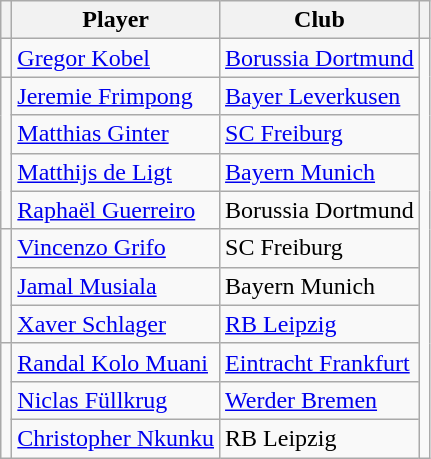<table class="wikitable" style="text-align:center">
<tr>
<th></th>
<th>Player</th>
<th>Club</th>
<th></th>
</tr>
<tr>
<td></td>
<td align=left> <a href='#'>Gregor Kobel</a></td>
<td align=left><a href='#'>Borussia Dortmund</a></td>
<td rowspan=11></td>
</tr>
<tr>
<td rowspan=4></td>
<td align=left> <a href='#'>Jeremie Frimpong</a></td>
<td align=left><a href='#'>Bayer Leverkusen</a></td>
</tr>
<tr>
<td align=left> <a href='#'>Matthias Ginter</a></td>
<td align=left><a href='#'>SC Freiburg</a></td>
</tr>
<tr>
<td align=left> <a href='#'>Matthijs de Ligt</a></td>
<td align=left><a href='#'>Bayern Munich</a></td>
</tr>
<tr>
<td align=left> <a href='#'>Raphaël Guerreiro</a></td>
<td align=left>Borussia Dortmund</td>
</tr>
<tr>
<td rowspan=3></td>
<td align=left> <a href='#'>Vincenzo Grifo</a></td>
<td align=left>SC Freiburg</td>
</tr>
<tr>
<td align=left> <a href='#'>Jamal Musiala</a></td>
<td align=left>Bayern Munich</td>
</tr>
<tr>
<td align=left> <a href='#'>Xaver Schlager</a></td>
<td align=left><a href='#'>RB Leipzig</a></td>
</tr>
<tr>
<td rowspan=3></td>
<td align=left> <a href='#'>Randal Kolo Muani</a></td>
<td align=left><a href='#'>Eintracht Frankfurt</a></td>
</tr>
<tr>
<td align=left> <a href='#'>Niclas Füllkrug</a></td>
<td align=left><a href='#'>Werder Bremen</a></td>
</tr>
<tr>
<td align=left> <a href='#'>Christopher Nkunku</a></td>
<td align=left>RB Leipzig</td>
</tr>
</table>
